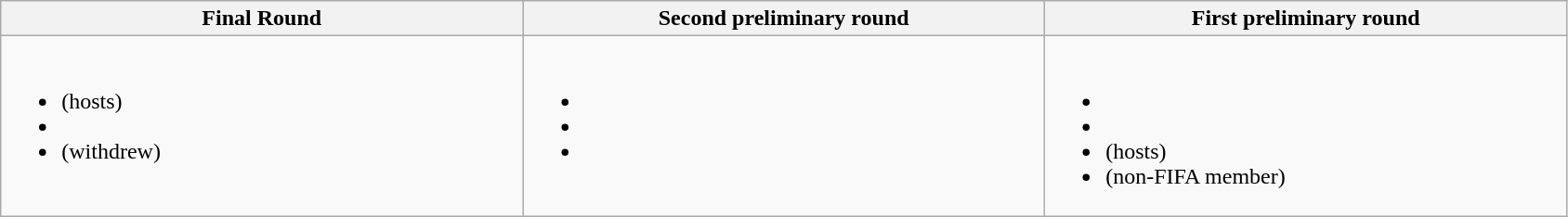<table class="wikitable" style="width:89%;">
<tr>
<th width=33%>Final Round</th>
<th width=33%>Second preliminary round</th>
<th width=33%>First preliminary round</th>
</tr>
<tr>
<td valign=top><br><ul><li> (hosts)</li><li></li><li> (withdrew)</li></ul></td>
<td valign=top><br><ul><li></li><li></li><li></li></ul></td>
<td valign=top><br><ul><li></li><li></li><li> (hosts)</li><li> (non-FIFA member)</li></ul></td>
</tr>
</table>
